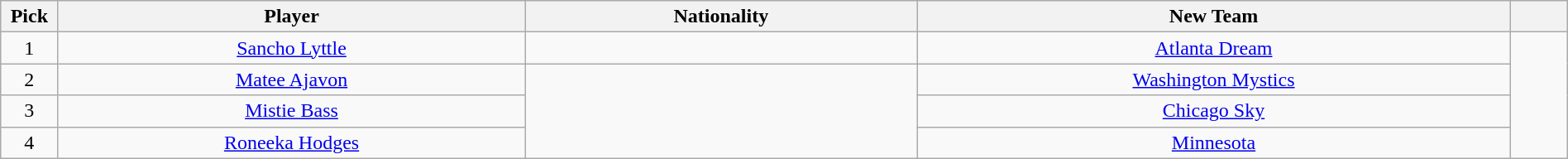<table class="wikitable sortable" style="width:100%; text-align: center">
<tr>
<th width=30>Pick</th>
<th width=300>Player</th>
<th width=250>Nationality</th>
<th width=383>New Team</th>
<th width=30 class="unsortable"></th>
</tr>
<tr>
<td>1</td>
<td><a href='#'>Sancho Lyttle</a></td>
<td></td>
<td><a href='#'>Atlanta Dream</a></td>
<td rowspan=4></td>
</tr>
<tr>
<td>2</td>
<td><a href='#'>Matee Ajavon</a></td>
<td rowspan=3></td>
<td><a href='#'>Washington Mystics</a></td>
</tr>
<tr>
<td>3</td>
<td><a href='#'>Mistie Bass</a></td>
<td><a href='#'>Chicago Sky</a></td>
</tr>
<tr>
<td>4</td>
<td><a href='#'>Roneeka Hodges</a></td>
<td><a href='#'>Minnesota</a></td>
</tr>
</table>
